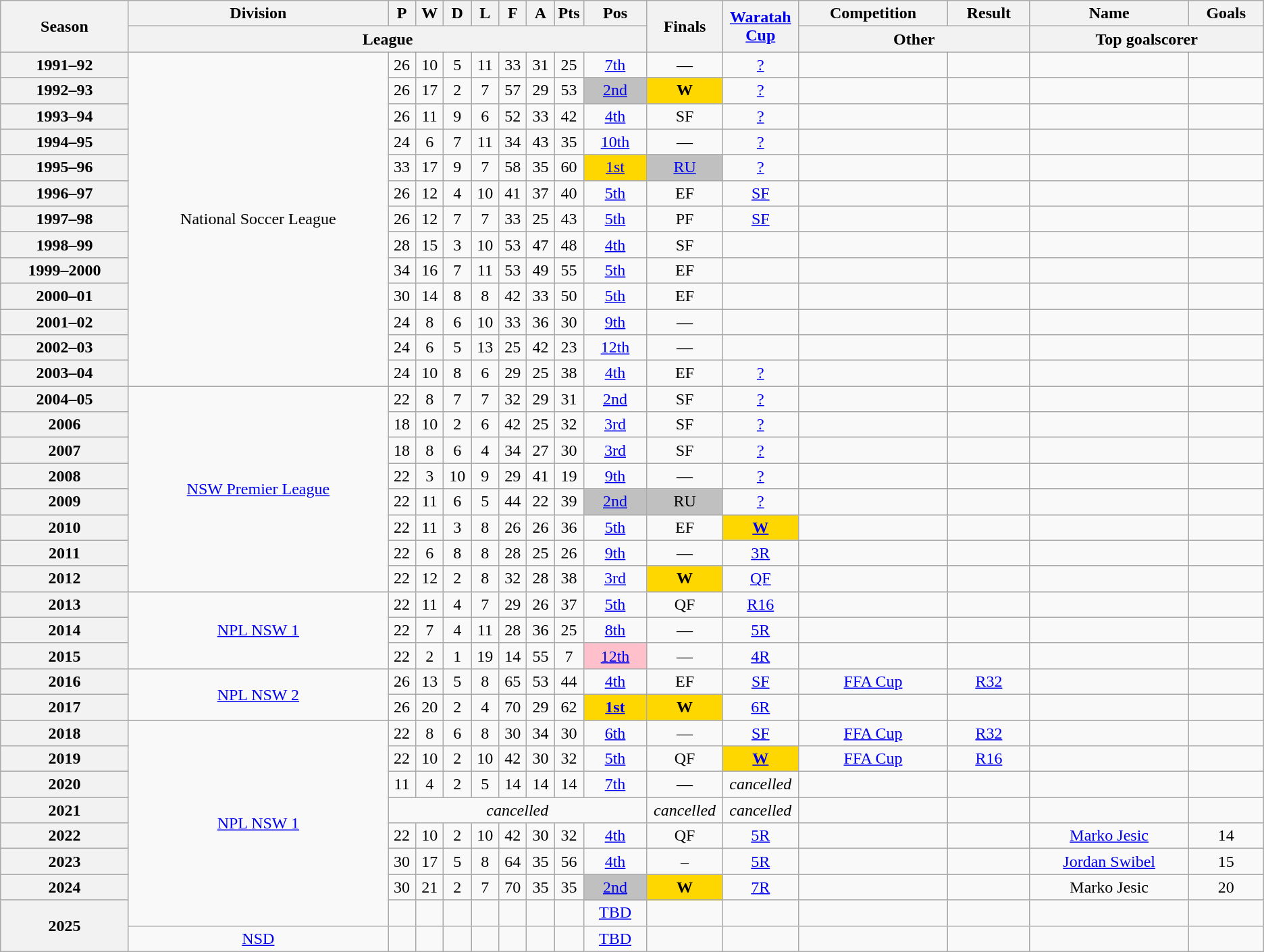<table class="wikitable sortable" style="text-align: center">
<tr>
<th scope="col" rowspan="2">Season</th>
<th scope="col">Division</th>
<th width="20" scope="col">P</th>
<th width="20" scope="col">W</th>
<th width="20" scope="col">D</th>
<th width="20" scope="col">L</th>
<th width="20" scope="col">F</th>
<th width="20" scope="col">A</th>
<th width="20" scope="col">Pts</th>
<th scope="col">Pos</th>
<th rowspan="2" width=6% scope="col" class="unsortable">Finals</th>
<th rowspan="2" width=6% scope="col" class="unsortable"><a href='#'>Waratah Cup</a></th>
<th scope="col">Competition</th>
<th scope="col">Result</th>
<th scope="col">Name</th>
<th scope="col">Goals</th>
</tr>
<tr class="unsortable">
<th colspan="9" scope="col">League</th>
<th colspan="2" scope="col">Other</th>
<th colspan="2" scope="col">Top goalscorer</th>
</tr>
<tr>
<th scope="row">1991–92</th>
<td rowspan="13">National Soccer League</td>
<td>26</td>
<td>10</td>
<td>5</td>
<td>11</td>
<td>33</td>
<td>31</td>
<td>25</td>
<td><a href='#'>7th</a></td>
<td>—</td>
<td><a href='#'>?</a></td>
<td></td>
<td></td>
<td></td>
<td align=center></td>
</tr>
<tr>
<th scope="row">1992–93</th>
<td>26</td>
<td>17</td>
<td>2</td>
<td>7</td>
<td>57</td>
<td>29</td>
<td>53</td>
<td bgcolor=silver><a href='#'>2nd</a></td>
<td bgcolor=gold><strong>W</strong></td>
<td><a href='#'>?</a></td>
<td></td>
<td></td>
<td></td>
<td align=center></td>
</tr>
<tr>
<th scope="row">1993–94</th>
<td>26</td>
<td>11</td>
<td>9</td>
<td>6</td>
<td>52</td>
<td>33</td>
<td>42</td>
<td><a href='#'>4th</a></td>
<td>SF</td>
<td><a href='#'>?</a></td>
<td></td>
<td></td>
<td></td>
<td align=center></td>
</tr>
<tr>
<th scope="row">1994–95</th>
<td>24</td>
<td>6</td>
<td>7</td>
<td>11</td>
<td>34</td>
<td>43</td>
<td>35</td>
<td><a href='#'>10th</a></td>
<td>—</td>
<td><a href='#'>?</a></td>
<td></td>
<td></td>
<td></td>
<td align=center></td>
</tr>
<tr>
<th scope="row">1995–96</th>
<td>33</td>
<td>17</td>
<td>9</td>
<td>7</td>
<td>58</td>
<td>35</td>
<td>60</td>
<td bgcolor=gold><a href='#'>1st</a></td>
<td bgcolor=silver><a href='#'>RU</a></td>
<td><a href='#'>?</a></td>
<td></td>
<td></td>
<td></td>
<td align=center></td>
</tr>
<tr>
<th scope="row">1996–97</th>
<td>26</td>
<td>12</td>
<td>4</td>
<td>10</td>
<td>41</td>
<td>37</td>
<td>40</td>
<td><a href='#'>5th</a></td>
<td>EF</td>
<td><a href='#'>SF</a></td>
<td></td>
<td></td>
<td></td>
<td align=center></td>
</tr>
<tr>
<th scope="row">1997–98</th>
<td>26</td>
<td>12</td>
<td>7</td>
<td>7</td>
<td>33</td>
<td>25</td>
<td>43</td>
<td><a href='#'>5th</a></td>
<td>PF</td>
<td><a href='#'>SF</a></td>
<td></td>
<td></td>
<td></td>
<td align=center></td>
</tr>
<tr>
<th scope="row">1998–99</th>
<td>28</td>
<td>15</td>
<td>3</td>
<td>10</td>
<td>53</td>
<td>47</td>
<td>48</td>
<td><a href='#'>4th</a></td>
<td>SF</td>
<td></td>
<td></td>
<td></td>
<td></td>
<td align=center></td>
</tr>
<tr>
<th scope="row">1999–2000</th>
<td>34</td>
<td>16</td>
<td>7</td>
<td>11</td>
<td>53</td>
<td>49</td>
<td>55</td>
<td><a href='#'>5th</a></td>
<td>EF</td>
<td></td>
<td></td>
<td></td>
<td></td>
<td align=center></td>
</tr>
<tr>
<th scope="row">2000–01</th>
<td>30</td>
<td>14</td>
<td>8</td>
<td>8</td>
<td>42</td>
<td>33</td>
<td>50</td>
<td><a href='#'>5th</a></td>
<td>EF</td>
<td></td>
<td></td>
<td></td>
<td></td>
<td align=center></td>
</tr>
<tr>
<th scope="row">2001–02</th>
<td>24</td>
<td>8</td>
<td>6</td>
<td>10</td>
<td>33</td>
<td>36</td>
<td>30</td>
<td><a href='#'>9th</a></td>
<td>—</td>
<td></td>
<td></td>
<td></td>
<td></td>
<td align=center></td>
</tr>
<tr>
<th scope="row">2002–03</th>
<td>24</td>
<td>6</td>
<td>5</td>
<td>13</td>
<td>25</td>
<td>42</td>
<td>23</td>
<td><a href='#'>12th</a></td>
<td>—</td>
<td></td>
<td></td>
<td></td>
<td></td>
<td align=center></td>
</tr>
<tr>
<th scope="row">2003–04</th>
<td>24</td>
<td>10</td>
<td>8</td>
<td>6</td>
<td>29</td>
<td>25</td>
<td>38</td>
<td><a href='#'>4th</a></td>
<td>EF</td>
<td><a href='#'>?</a></td>
<td></td>
<td></td>
<td></td>
<td align=center></td>
</tr>
<tr>
<th scope="row">2004–05</th>
<td rowspan="8"><a href='#'>NSW Premier League</a></td>
<td>22</td>
<td>8</td>
<td>7</td>
<td>7</td>
<td>32</td>
<td>29</td>
<td>31</td>
<td><a href='#'>2nd</a></td>
<td>SF</td>
<td><a href='#'>?</a></td>
<td></td>
<td></td>
<td></td>
<td align=center></td>
</tr>
<tr>
<th scope="row">2006</th>
<td>18</td>
<td>10</td>
<td>2</td>
<td>6</td>
<td>42</td>
<td>25</td>
<td>32</td>
<td><a href='#'>3rd</a></td>
<td>SF</td>
<td><a href='#'>?</a></td>
<td></td>
<td></td>
<td></td>
<td align=center></td>
</tr>
<tr>
<th scope="row">2007</th>
<td>18</td>
<td>8</td>
<td>6</td>
<td>4</td>
<td>34</td>
<td>27</td>
<td>30</td>
<td><a href='#'>3rd</a></td>
<td>SF</td>
<td><a href='#'>?</a></td>
<td></td>
<td></td>
<td></td>
<td align=center></td>
</tr>
<tr>
<th scope="row">2008</th>
<td>22</td>
<td>3</td>
<td>10</td>
<td>9</td>
<td>29</td>
<td>41</td>
<td>19</td>
<td><a href='#'>9th</a></td>
<td>—</td>
<td><a href='#'>?</a></td>
<td></td>
<td></td>
<td></td>
<td align=center></td>
</tr>
<tr>
<th scope="row">2009</th>
<td>22</td>
<td>11</td>
<td>6</td>
<td>5</td>
<td>44</td>
<td>22</td>
<td>39</td>
<td bgcolor=silver><a href='#'>2nd</a></td>
<td bgcolor=silver>RU</td>
<td><a href='#'>?</a></td>
<td></td>
<td></td>
<td></td>
<td align=center></td>
</tr>
<tr>
<th scope="row">2010</th>
<td>22</td>
<td>11</td>
<td>3</td>
<td>8</td>
<td>26</td>
<td>26</td>
<td>36</td>
<td><a href='#'>5th</a></td>
<td>EF</td>
<td bgcolor=gold><a href='#'><strong>W</strong></a></td>
<td></td>
<td></td>
<td></td>
<td align=center></td>
</tr>
<tr>
<th scope="row">2011</th>
<td>22</td>
<td>6</td>
<td>8</td>
<td>8</td>
<td>28</td>
<td>25</td>
<td>26</td>
<td><a href='#'>9th</a></td>
<td>—</td>
<td><a href='#'>3R</a></td>
<td></td>
<td></td>
<td></td>
<td align=center></td>
</tr>
<tr>
<th scope="row">2012</th>
<td>22</td>
<td>12</td>
<td>2</td>
<td>8</td>
<td>32</td>
<td>28</td>
<td>38</td>
<td><a href='#'>3rd</a></td>
<td bgcolor=gold><strong>W</strong></td>
<td><a href='#'>QF</a></td>
<td></td>
<td></td>
<td></td>
<td align=center></td>
</tr>
<tr>
<th scope="row">2013</th>
<td rowspan="3"><a href='#'>NPL NSW 1</a></td>
<td>22</td>
<td>11</td>
<td>4</td>
<td>7</td>
<td>29</td>
<td>26</td>
<td>37</td>
<td><a href='#'>5th</a></td>
<td>QF</td>
<td><a href='#'>R16</a></td>
<td></td>
<td></td>
<td></td>
<td align=center></td>
</tr>
<tr>
<th scope="row">2014</th>
<td>22</td>
<td>7</td>
<td>4</td>
<td>11</td>
<td>28</td>
<td>36</td>
<td>25</td>
<td><a href='#'>8th</a></td>
<td>—</td>
<td><a href='#'>5R</a></td>
<td></td>
<td></td>
<td></td>
<td align=center></td>
</tr>
<tr>
<th scope="row">2015</th>
<td>22</td>
<td>2</td>
<td>1</td>
<td>19</td>
<td>14</td>
<td>55</td>
<td>7</td>
<td bgcolor=pink><a href='#'>12th</a></td>
<td>—</td>
<td><a href='#'>4R</a></td>
<td></td>
<td></td>
<td></td>
<td align=center></td>
</tr>
<tr>
<th scope="row">2016</th>
<td rowspan="2"><a href='#'>NPL NSW 2</a></td>
<td>26</td>
<td>13</td>
<td>5</td>
<td>8</td>
<td>65</td>
<td>53</td>
<td>44</td>
<td><a href='#'>4th</a></td>
<td>EF</td>
<td><a href='#'>SF</a></td>
<td><a href='#'>FFA Cup</a></td>
<td><a href='#'>R32</a></td>
<td></td>
<td align=center></td>
</tr>
<tr>
<th scope="row">2017</th>
<td>26</td>
<td>20</td>
<td>2</td>
<td>4</td>
<td>70</td>
<td>29</td>
<td>62</td>
<td bgcolor=gold><a href='#'><strong>1st</strong></a></td>
<td bgcolor=gold><strong>W</strong></td>
<td><a href='#'>6R</a></td>
<td></td>
<td></td>
<td></td>
<td align=center></td>
</tr>
<tr>
<th scope="row">2018</th>
<td rowspan="8"><a href='#'>NPL NSW 1</a></td>
<td>22</td>
<td>8</td>
<td>6</td>
<td>8</td>
<td>30</td>
<td>34</td>
<td>30</td>
<td><a href='#'>6th</a></td>
<td>—</td>
<td><a href='#'>SF</a></td>
<td><a href='#'>FFA Cup</a></td>
<td><a href='#'>R32</a></td>
<td></td>
<td align=center></td>
</tr>
<tr>
<th scope="row">2019</th>
<td>22</td>
<td>10</td>
<td>2</td>
<td>10</td>
<td>42</td>
<td>30</td>
<td>32</td>
<td><a href='#'>5th</a></td>
<td>QF</td>
<td bgcolor=gold><a href='#'><strong>W</strong></a></td>
<td><a href='#'>FFA Cup</a></td>
<td><a href='#'>R16</a></td>
<td></td>
<td align=center></td>
</tr>
<tr>
<th scope="row">2020</th>
<td>11</td>
<td>4</td>
<td>2</td>
<td>5</td>
<td>14</td>
<td>14</td>
<td>14</td>
<td><a href='#'>7th</a></td>
<td>—</td>
<td><em>cancelled</em></td>
<td></td>
<td></td>
<td></td>
<td align=center></td>
</tr>
<tr>
<th scope="row">2021</th>
<td colspan=8><em>cancelled</em></td>
<td><em>cancelled</em></td>
<td><em>cancelled</em></td>
<td></td>
<td></td>
<td></td>
<td align=center></td>
</tr>
<tr>
<th scope="row">2022</th>
<td>22</td>
<td>10</td>
<td>2</td>
<td>10</td>
<td>42</td>
<td>30</td>
<td>32</td>
<td><a href='#'>4th</a></td>
<td>QF</td>
<td><a href='#'>5R</a></td>
<td></td>
<td></td>
<td><a href='#'>Marko Jesic</a></td>
<td align=center>14</td>
</tr>
<tr>
<th scope="row">2023</th>
<td>30</td>
<td>17</td>
<td>5</td>
<td>8</td>
<td>64</td>
<td>35</td>
<td>56</td>
<td><a href='#'>4th</a></td>
<td>–</td>
<td><a href='#'>5R</a></td>
<td></td>
<td></td>
<td><a href='#'>Jordan Swibel</a></td>
<td align=center>15</td>
</tr>
<tr>
<th scope="row">2024</th>
<td>30</td>
<td>21</td>
<td>2</td>
<td>7</td>
<td>70</td>
<td>35</td>
<td>35</td>
<td bgcolor=silver><a href='#'>2nd</a></td>
<td bgcolor=gold><strong>W</strong></td>
<td><a href='#'>7R</a></td>
<td></td>
<td></td>
<td>Marko Jesic</td>
<td align=center>20</td>
</tr>
<tr>
<th rowspan="2" scope="row">2025</th>
<td></td>
<td></td>
<td></td>
<td></td>
<td></td>
<td></td>
<td></td>
<td><a href='#'>TBD</a></td>
<td></td>
<td></td>
<td></td>
<td></td>
<td></td>
<td align=center></td>
</tr>
<tr>
<td><a href='#'>NSD</a></td>
<td></td>
<td></td>
<td></td>
<td></td>
<td></td>
<td></td>
<td></td>
<td><a href='#'>TBD</a></td>
<td></td>
<td></td>
<td></td>
<td></td>
<td></td>
<td align=center></td>
</tr>
</table>
